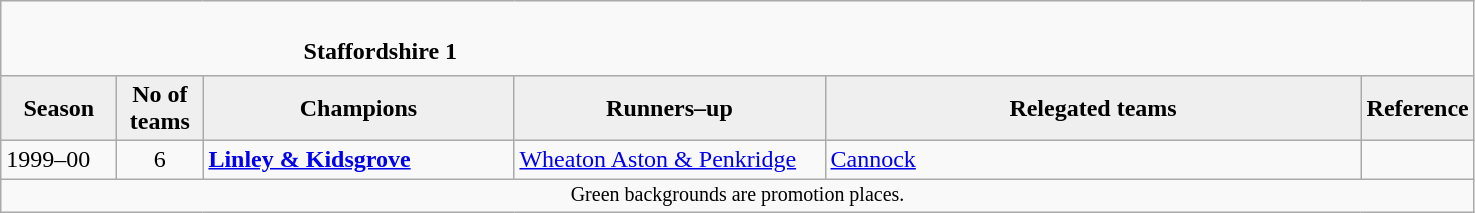<table class="wikitable" style="text-align: left;">
<tr>
<td colspan="11" cellpadding="0" cellspacing="0"><br><table border="0" style="width:100%;" cellpadding="0" cellspacing="0">
<tr>
<td style="width:20%; border:0;"></td>
<td style="border:0;"><strong>Staffordshire 1</strong></td>
<td style="width:20%; border:0;"></td>
</tr>
</table>
</td>
</tr>
<tr>
<th style="background:#efefef; width:70px;">Season</th>
<th style="background:#efefef; width:50px;">No of teams</th>
<th style="background:#efefef; width:200px;">Champions</th>
<th style="background:#efefef; width:200px;">Runners–up</th>
<th style="background:#efefef; width:350px;">Relegated teams</th>
<th style="background:#efefef; width:50px;">Reference</th>
</tr>
<tr align=left>
<td>1999–00</td>
<td style="text-align: center;">6</td>
<td><strong><a href='#'>Linley & Kidsgrove</a></strong></td>
<td><a href='#'>Wheaton Aston & Penkridge</a></td>
<td><a href='#'>Cannock</a></td>
<td></td>
</tr>
<tr>
<td colspan="15"  style="border:0; font-size:smaller; text-align:center;">Green backgrounds are promotion places.</td>
</tr>
</table>
